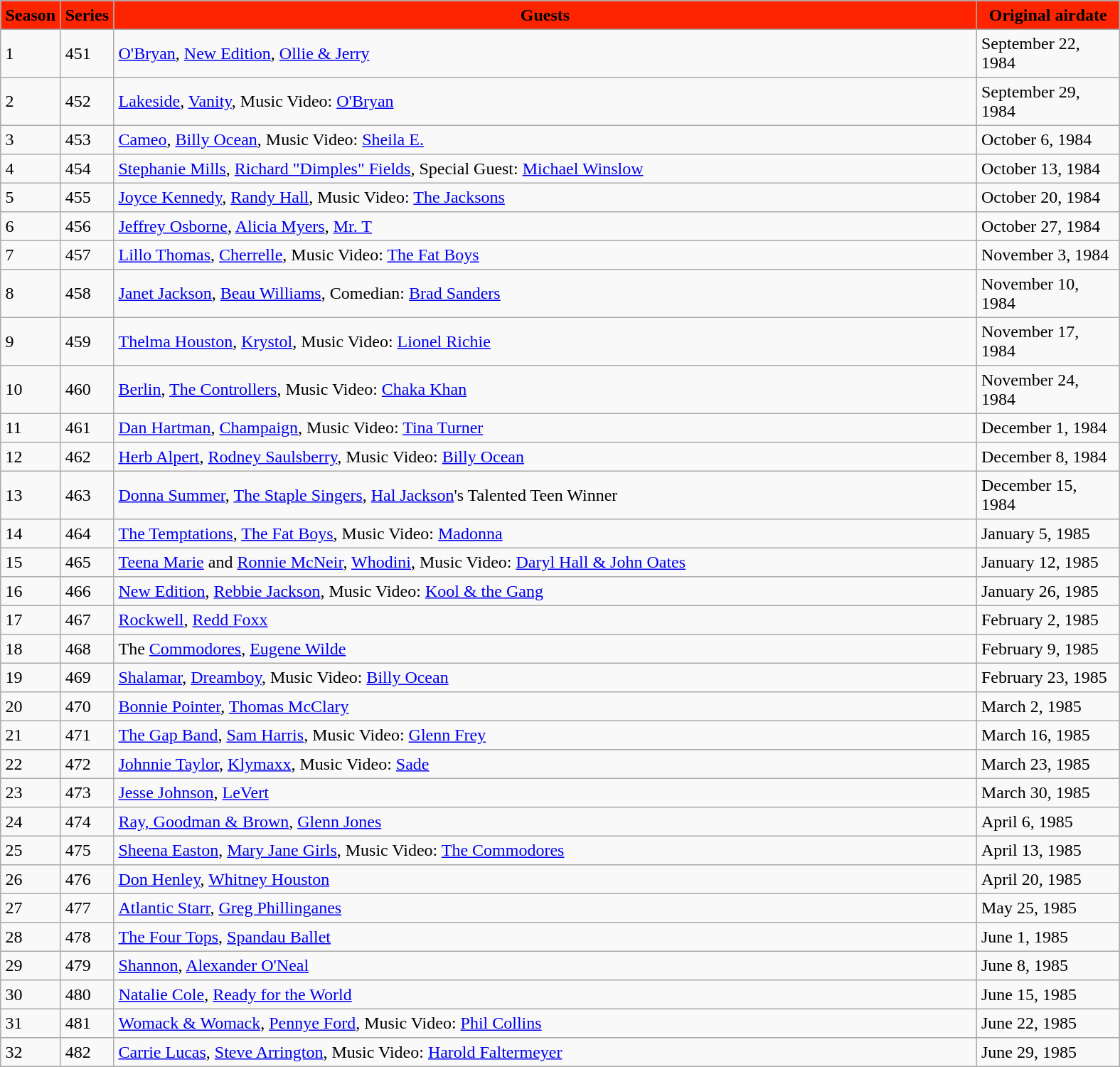<table class="toccolours" border="2" cellpadding="4" cellspacing="0" style="margin: 1em 1em 1em 0; background: #f9f9f9; border: 1px #aaa solid; border-collapse: collapse">
<tr style="vertical-align: top; text-align: center; background-color:#FF2400">
<th><strong>Season</strong></th>
<th><strong>Series</strong></th>
<th style="width:800px;"><strong>Guests</strong></th>
<th style="width:125px;"><strong>Original airdate</strong></th>
</tr>
<tr>
<td>1</td>
<td>451</td>
<td><a href='#'>O'Bryan</a>, <a href='#'>New Edition</a>, <a href='#'>Ollie & Jerry</a></td>
<td>September 22, 1984</td>
</tr>
<tr>
<td>2</td>
<td>452</td>
<td><a href='#'>Lakeside</a>, <a href='#'>Vanity</a>, Music Video: <a href='#'>O'Bryan</a></td>
<td>September 29, 1984</td>
</tr>
<tr>
<td>3</td>
<td>453</td>
<td><a href='#'>Cameo</a>, <a href='#'>Billy Ocean</a>, Music Video: <a href='#'>Sheila E.</a></td>
<td>October 6, 1984</td>
</tr>
<tr>
<td>4</td>
<td>454</td>
<td><a href='#'>Stephanie Mills</a>, <a href='#'>Richard "Dimples" Fields</a>, Special Guest: <a href='#'>Michael Winslow</a></td>
<td>October 13, 1984</td>
</tr>
<tr>
<td>5</td>
<td>455</td>
<td><a href='#'>Joyce Kennedy</a>, <a href='#'>Randy Hall</a>, Music Video: <a href='#'>The Jacksons</a></td>
<td>October 20, 1984</td>
</tr>
<tr>
<td>6</td>
<td>456</td>
<td><a href='#'>Jeffrey Osborne</a>, <a href='#'>Alicia Myers</a>, <a href='#'>Mr. T</a></td>
<td>October 27, 1984</td>
</tr>
<tr>
<td>7</td>
<td>457</td>
<td><a href='#'>Lillo Thomas</a>, <a href='#'>Cherrelle</a>, Music Video: <a href='#'>The Fat Boys</a></td>
<td>November 3, 1984</td>
</tr>
<tr>
<td>8</td>
<td>458</td>
<td><a href='#'>Janet Jackson</a>, <a href='#'>Beau Williams</a>, Comedian: <a href='#'>Brad Sanders</a></td>
<td>November 10, 1984</td>
</tr>
<tr>
<td>9</td>
<td>459</td>
<td><a href='#'>Thelma Houston</a>, <a href='#'>Krystol</a>, Music Video: <a href='#'>Lionel Richie</a></td>
<td>November 17, 1984</td>
</tr>
<tr>
<td>10</td>
<td>460</td>
<td><a href='#'>Berlin</a>, <a href='#'>The Controllers</a>, Music Video: <a href='#'>Chaka Khan</a></td>
<td>November 24, 1984</td>
</tr>
<tr>
<td>11</td>
<td>461</td>
<td><a href='#'>Dan Hartman</a>, <a href='#'>Champaign</a>, Music Video: <a href='#'>Tina Turner</a></td>
<td>December 1, 1984</td>
</tr>
<tr>
<td>12</td>
<td>462</td>
<td><a href='#'>Herb Alpert</a>, <a href='#'>Rodney Saulsberry</a>, Music Video: <a href='#'>Billy Ocean</a></td>
<td>December 8, 1984</td>
</tr>
<tr>
<td>13</td>
<td>463</td>
<td><a href='#'>Donna Summer</a>, <a href='#'>The Staple Singers</a>, <a href='#'>Hal Jackson</a>'s Talented Teen Winner</td>
<td>December 15, 1984</td>
</tr>
<tr>
<td>14</td>
<td>464</td>
<td><a href='#'>The Temptations</a>, <a href='#'>The Fat Boys</a>, Music Video: <a href='#'>Madonna</a></td>
<td>January 5, 1985</td>
</tr>
<tr>
<td>15</td>
<td>465</td>
<td><a href='#'>Teena Marie</a> and <a href='#'>Ronnie McNeir</a>, <a href='#'>Whodini</a>, Music Video: <a href='#'>Daryl Hall & John Oates</a></td>
<td>January 12, 1985</td>
</tr>
<tr>
<td>16</td>
<td>466</td>
<td><a href='#'>New Edition</a>, <a href='#'>Rebbie Jackson</a>, Music Video: <a href='#'>Kool & the Gang</a></td>
<td>January 26, 1985</td>
</tr>
<tr>
<td>17</td>
<td>467</td>
<td><a href='#'>Rockwell</a>, <a href='#'>Redd Foxx</a></td>
<td>February 2, 1985</td>
</tr>
<tr>
<td>18</td>
<td>468</td>
<td>The <a href='#'>Commodores</a>, <a href='#'>Eugene Wilde</a></td>
<td>February 9, 1985</td>
</tr>
<tr>
<td>19</td>
<td>469</td>
<td><a href='#'>Shalamar</a>, <a href='#'>Dreamboy</a>, Music Video: <a href='#'>Billy Ocean</a></td>
<td>February 23, 1985</td>
</tr>
<tr>
<td>20</td>
<td>470</td>
<td><a href='#'>Bonnie Pointer</a>, <a href='#'>Thomas McClary</a></td>
<td>March 2, 1985</td>
</tr>
<tr>
<td>21</td>
<td>471</td>
<td><a href='#'>The Gap Band</a>, <a href='#'>Sam Harris</a>, Music Video: <a href='#'>Glenn Frey</a></td>
<td>March 16, 1985</td>
</tr>
<tr>
<td>22</td>
<td>472</td>
<td><a href='#'>Johnnie Taylor</a>, <a href='#'>Klymaxx</a>, Music Video: <a href='#'>Sade</a></td>
<td>March 23, 1985</td>
</tr>
<tr>
<td>23</td>
<td>473</td>
<td><a href='#'>Jesse Johnson</a>, <a href='#'>LeVert</a></td>
<td>March 30, 1985</td>
</tr>
<tr>
<td>24</td>
<td>474</td>
<td><a href='#'>Ray, Goodman & Brown</a>, <a href='#'>Glenn Jones</a></td>
<td>April 6, 1985</td>
</tr>
<tr>
<td>25</td>
<td>475</td>
<td><a href='#'>Sheena Easton</a>, <a href='#'>Mary Jane Girls</a>, Music Video: <a href='#'>The Commodores</a></td>
<td>April 13, 1985</td>
</tr>
<tr>
<td>26</td>
<td>476</td>
<td><a href='#'>Don Henley</a>, <a href='#'>Whitney Houston</a></td>
<td>April 20, 1985</td>
</tr>
<tr>
<td>27</td>
<td>477</td>
<td><a href='#'>Atlantic Starr</a>, <a href='#'>Greg Phillinganes</a></td>
<td>May 25, 1985</td>
</tr>
<tr>
<td>28</td>
<td>478</td>
<td><a href='#'>The Four Tops</a>, <a href='#'>Spandau Ballet</a></td>
<td>June 1, 1985</td>
</tr>
<tr>
<td>29</td>
<td>479</td>
<td><a href='#'>Shannon</a>, <a href='#'>Alexander O'Neal</a></td>
<td>June 8, 1985</td>
</tr>
<tr>
<td>30</td>
<td>480</td>
<td><a href='#'>Natalie Cole</a>, <a href='#'>Ready for the World</a></td>
<td>June 15, 1985</td>
</tr>
<tr>
<td>31</td>
<td>481</td>
<td><a href='#'>Womack & Womack</a>, <a href='#'>Pennye Ford</a>, Music Video: <a href='#'>Phil Collins</a></td>
<td>June 22, 1985</td>
</tr>
<tr>
<td>32</td>
<td>482</td>
<td><a href='#'>Carrie Lucas</a>, <a href='#'>Steve Arrington</a>, Music Video: <a href='#'>Harold Faltermeyer</a></td>
<td>June 29, 1985</td>
</tr>
</table>
